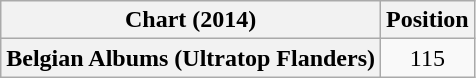<table class="wikitable plainrowheaders" style="text-align:center">
<tr>
<th scope="col">Chart (2014)</th>
<th scope="col">Position</th>
</tr>
<tr>
<th scope="row">Belgian Albums (Ultratop Flanders)</th>
<td>115</td>
</tr>
</table>
